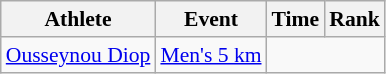<table class="wikitable" style="font-size:90%">
<tr>
<th>Athlete</th>
<th>Event</th>
<th>Time</th>
<th>Rank</th>
</tr>
<tr align="center">
<td align="left"><a href='#'>Ousseynou Diop</a></td>
<td align="left"><a href='#'>Men's 5 km</a></td>
<td colspan=2></td>
</tr>
</table>
